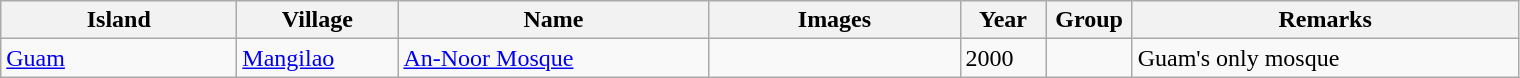<table class="wikitable sortable">
<tr>
<th align=left width=150px>Island</th>
<th align=left width=100px>Village</th>
<th align=left width=200px>Name</th>
<th align=center width=160px class=unsortable>Images</th>
<th align=left width=050px>Year</th>
<th align=center width=050px>Group</th>
<th align=left width=250px class=unsortable>Remarks</th>
</tr>
<tr valign=top>
<td><a href='#'>Guam</a></td>
<td><a href='#'>Mangilao</a></td>
<td><a href='#'>An-Noor Mosque</a></td>
<td></td>
<td>2000</td>
<td></td>
<td>Guam's only mosque</td>
</tr>
</table>
